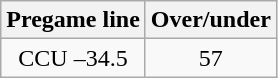<table class="wikitable">
<tr align="center">
<th style=>Pregame line</th>
<th style=>Over/under</th>
</tr>
<tr align="center">
<td>CCU –34.5</td>
<td>57</td>
</tr>
</table>
